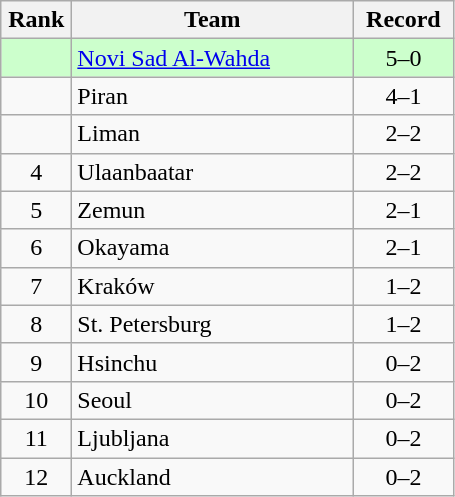<table class="wikitable" style="text-align: center;">
<tr>
<th width=40>Rank</th>
<th width=180>Team</th>
<th width=60>Record</th>
</tr>
<tr bgcolor="#ccffcc">
<td></td>
<td align="left"> <a href='#'>Novi Sad Al-Wahda</a></td>
<td>5–0</td>
</tr>
<tr>
<td></td>
<td align="left"> Piran</td>
<td>4–1</td>
</tr>
<tr>
<td></td>
<td align="left"> Liman</td>
<td>2–2</td>
</tr>
<tr>
<td>4</td>
<td align="left"> Ulaanbaatar</td>
<td>2–2</td>
</tr>
<tr>
<td>5</td>
<td align="left"> Zemun</td>
<td>2–1</td>
</tr>
<tr>
<td>6</td>
<td align="left"> Okayama</td>
<td>2–1</td>
</tr>
<tr>
<td>7</td>
<td align="left"> Kraków</td>
<td>1–2</td>
</tr>
<tr>
<td>8</td>
<td align="left"> St. Petersburg</td>
<td>1–2</td>
</tr>
<tr>
<td>9</td>
<td align="left"> Hsinchu</td>
<td>0–2</td>
</tr>
<tr>
<td>10</td>
<td align="left"> Seoul</td>
<td>0–2</td>
</tr>
<tr>
<td>11</td>
<td align="left"> Ljubljana</td>
<td>0–2</td>
</tr>
<tr>
<td>12</td>
<td align="left"> Auckland</td>
<td>0–2</td>
</tr>
</table>
